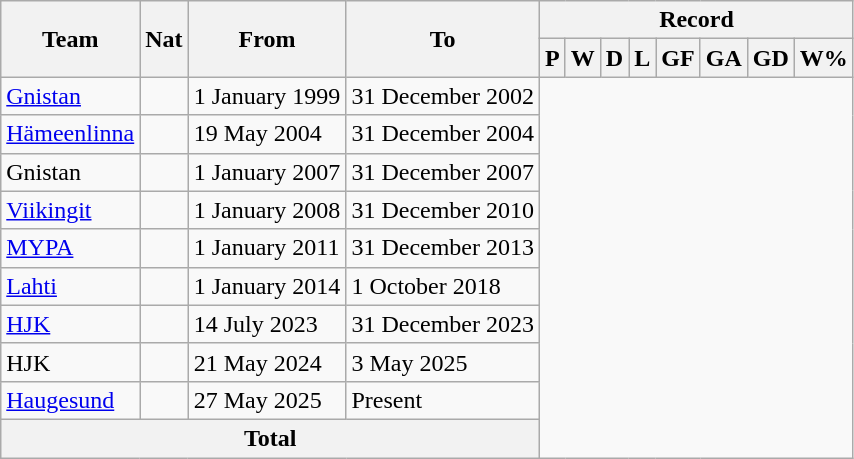<table class="wikitable" style="text-align:center">
<tr>
<th rowspan="2">Team</th>
<th rowspan="2">Nat</th>
<th rowspan="2">From</th>
<th rowspan="2">To</th>
<th colspan="8">Record</th>
</tr>
<tr>
<th>P</th>
<th>W</th>
<th>D</th>
<th>L</th>
<th>GF</th>
<th>GA</th>
<th>GD</th>
<th>W%</th>
</tr>
<tr>
<td align=left><a href='#'>Gnistan</a></td>
<td></td>
<td align=left>1 January 1999</td>
<td align=left>31 December 2002<br></td>
</tr>
<tr>
<td align=left><a href='#'>Hämeenlinna</a></td>
<td></td>
<td align=left>19 May 2004</td>
<td align=left>31 December 2004<br></td>
</tr>
<tr>
<td align=left>Gnistan</td>
<td></td>
<td align=left>1 January 2007</td>
<td align=left>31 December 2007<br></td>
</tr>
<tr>
<td align=left><a href='#'>Viikingit</a></td>
<td></td>
<td align=left>1 January 2008</td>
<td align=left>31 December 2010<br></td>
</tr>
<tr>
<td align=left><a href='#'>MYPA</a></td>
<td></td>
<td align=left>1 January 2011</td>
<td align=left>31 December 2013<br></td>
</tr>
<tr>
<td align=left><a href='#'>Lahti</a></td>
<td></td>
<td align=left>1 January 2014</td>
<td align=left>1 October 2018<br></td>
</tr>
<tr>
<td align=left><a href='#'>HJK</a></td>
<td></td>
<td align=left>14 July 2023</td>
<td align=left>31 December 2023<br></td>
</tr>
<tr>
<td align=left>HJK</td>
<td></td>
<td align=left>21 May 2024</td>
<td align=left>3 May 2025<br></td>
</tr>
<tr>
<td align=left><a href='#'>Haugesund</a></td>
<td></td>
<td align=left>27 May 2025</td>
<td align=left>Present<br></td>
</tr>
<tr>
<th colspan="4">Total<br></th>
</tr>
</table>
